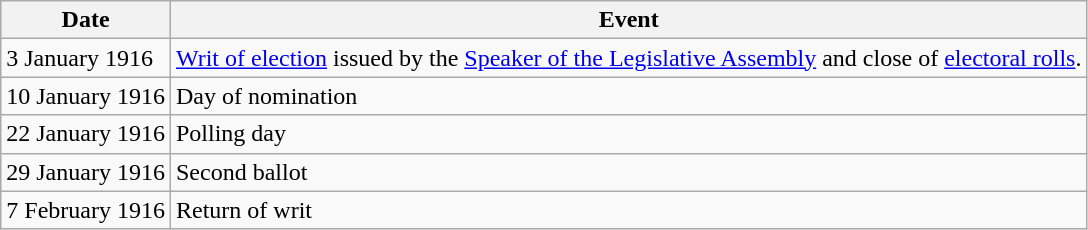<table class="wikitable">
<tr>
<th>Date</th>
<th>Event</th>
</tr>
<tr>
<td>3 January 1916</td>
<td><a href='#'>Writ of election</a> issued by the <a href='#'>Speaker of the Legislative Assembly</a> and close of <a href='#'>electoral rolls</a>.</td>
</tr>
<tr>
<td>10 January 1916</td>
<td>Day of nomination</td>
</tr>
<tr>
<td>22 January 1916</td>
<td>Polling day</td>
</tr>
<tr>
<td>29 January 1916</td>
<td>Second ballot</td>
</tr>
<tr>
<td>7 February 1916</td>
<td>Return of writ</td>
</tr>
</table>
